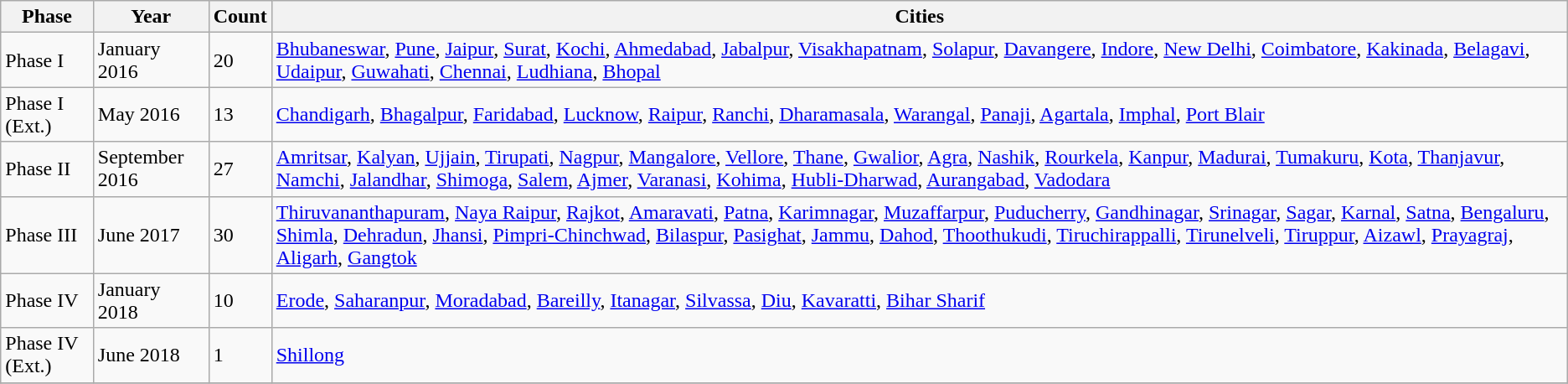<table class="wikitable sortable" style="border-collapse:collapse; text-align:left;">
<tr>
<th>Phase</th>
<th>Year</th>
<th>Count</th>
<th>Cities</th>
</tr>
<tr>
<td>Phase I</td>
<td>January 2016</td>
<td>20</td>
<td><a href='#'>Bhubaneswar</a>, <a href='#'>Pune</a>, <a href='#'>Jaipur</a>, <a href='#'>Surat</a>, <a href='#'>Kochi</a>, <a href='#'>Ahmedabad</a>, <a href='#'>Jabalpur</a>, <a href='#'>Visakhapatnam</a>, <a href='#'>Solapur</a>, <a href='#'>Davangere</a>, <a href='#'>Indore</a>, <a href='#'>New Delhi</a>, <a href='#'>Coimbatore</a>, <a href='#'>Kakinada</a>, <a href='#'>Belagavi</a>, <a href='#'>Udaipur</a>, <a href='#'>Guwahati</a>, <a href='#'>Chennai</a>, <a href='#'>Ludhiana</a>, <a href='#'>Bhopal</a></td>
</tr>
<tr>
<td>Phase I (Ext.)</td>
<td>May 2016</td>
<td>13</td>
<td><a href='#'>Chandigarh</a>, <a href='#'>Bhagalpur</a>, <a href='#'>Faridabad</a>, <a href='#'>Lucknow</a>, <a href='#'>Raipur</a>, <a href='#'>Ranchi</a>, <a href='#'>Dharamasala</a>, <a href='#'>Warangal</a>, <a href='#'>Panaji</a>, <a href='#'>Agartala</a>, <a href='#'>Imphal</a>, <a href='#'>Port Blair</a></td>
</tr>
<tr>
<td>Phase II</td>
<td>September 2016</td>
<td>27</td>
<td><a href='#'>Amritsar</a>, <a href='#'>Kalyan</a>, <a href='#'>Ujjain</a>, <a href='#'>Tirupati</a>, <a href='#'>Nagpur</a>, <a href='#'>Mangalore</a>, <a href='#'>Vellore</a>, <a href='#'>Thane</a>, <a href='#'>Gwalior</a>, <a href='#'>Agra</a>, <a href='#'>Nashik</a>, <a href='#'>Rourkela</a>, <a href='#'>Kanpur</a>, <a href='#'>Madurai</a>, <a href='#'>Tumakuru</a>, <a href='#'>Kota</a>, <a href='#'>Thanjavur</a>, <a href='#'>Namchi</a>, <a href='#'>Jalandhar</a>, <a href='#'>Shimoga</a>, <a href='#'>Salem</a>, <a href='#'>Ajmer</a>, <a href='#'>Varanasi</a>, <a href='#'>Kohima</a>, <a href='#'>Hubli-Dharwad</a>, <a href='#'>Aurangabad</a>, <a href='#'>Vadodara</a></td>
</tr>
<tr>
<td>Phase III</td>
<td>June 2017</td>
<td>30</td>
<td><a href='#'>Thiruvananthapuram</a>, <a href='#'>Naya Raipur</a>, <a href='#'>Rajkot</a>, <a href='#'>Amaravati</a>, <a href='#'>Patna</a>, <a href='#'>Karimnagar</a>, <a href='#'>Muzaffarpur</a>, <a href='#'>Puducherry</a>, <a href='#'>Gandhinagar</a>, <a href='#'>Srinagar</a>, <a href='#'>Sagar</a>, <a href='#'>Karnal</a>, <a href='#'>Satna</a>, <a href='#'>Bengaluru</a>, <a href='#'>Shimla</a>, <a href='#'>Dehradun</a>, <a href='#'>Jhansi</a>, <a href='#'>Pimpri-Chinchwad</a>, <a href='#'>Bilaspur</a>, <a href='#'>Pasighat</a>, <a href='#'>Jammu</a>, <a href='#'>Dahod</a>, <a href='#'>Thoothukudi</a>, <a href='#'>Tiruchirappalli</a>, <a href='#'>Tirunelveli</a>, <a href='#'>Tiruppur</a>, <a href='#'>Aizawl</a>, <a href='#'>Prayagraj</a>, <a href='#'>Aligarh</a>, <a href='#'>Gangtok</a></td>
</tr>
<tr>
<td>Phase IV</td>
<td>January 2018</td>
<td>10</td>
<td><a href='#'>Erode</a>, <a href='#'>Saharanpur</a>, <a href='#'>Moradabad</a>, <a href='#'>Bareilly</a>, <a href='#'>Itanagar</a>, <a href='#'>Silvassa</a>, <a href='#'>Diu</a>, <a href='#'>Kavaratti</a>, <a href='#'>Bihar Sharif</a></td>
</tr>
<tr>
<td>Phase IV (Ext.)</td>
<td>June 2018</td>
<td>1</td>
<td><a href='#'>Shillong</a></td>
</tr>
<tr>
</tr>
</table>
